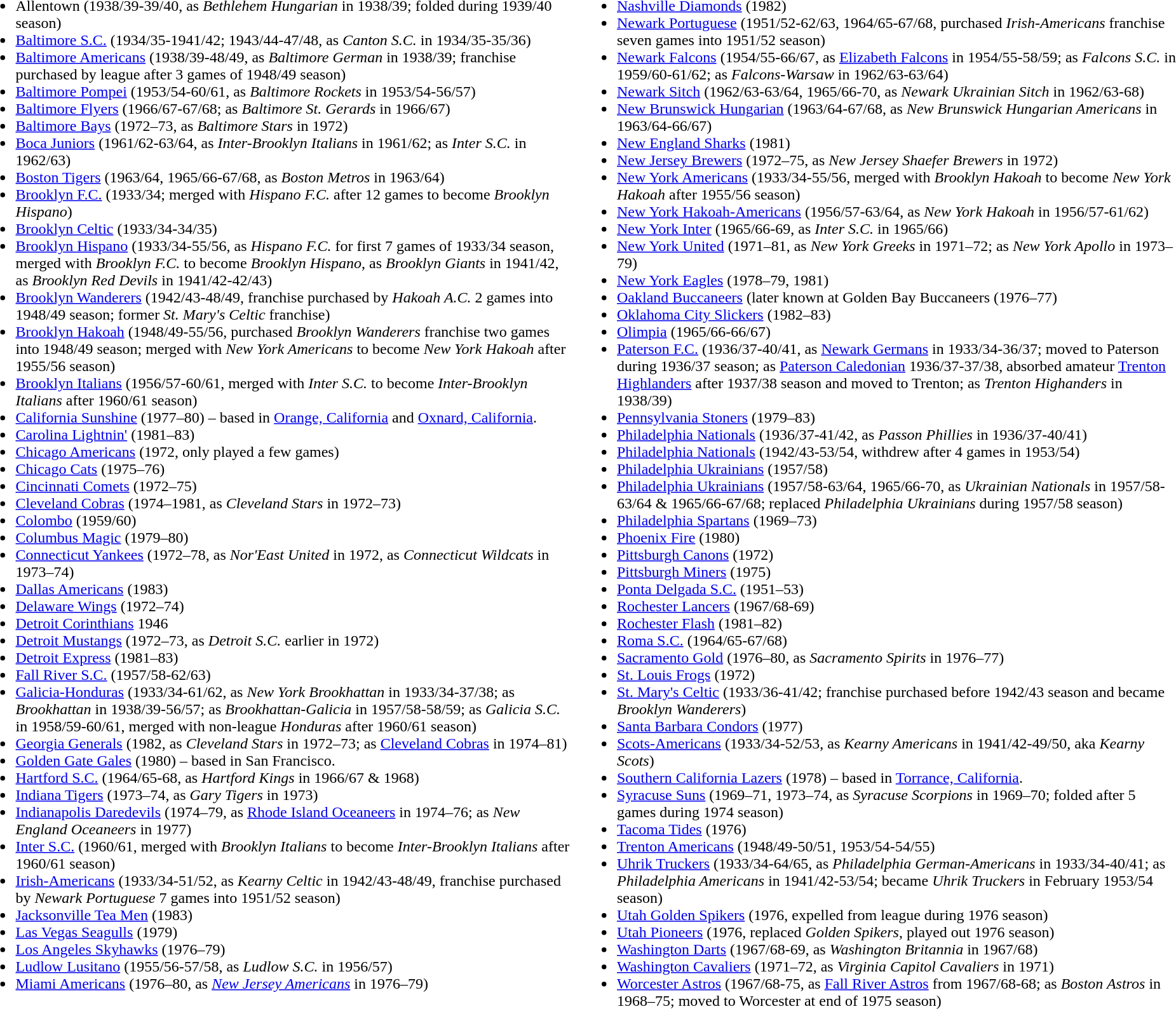<table>
<tr>
<td valign="top"><br><ul><li>Allentown (1938/39-39/40, as <em>Bethlehem Hungarian</em> in 1938/39; folded during 1939/40 season)</li><li><a href='#'>Baltimore S.C.</a> (1934/35-1941/42; 1943/44-47/48, as <em>Canton S.C.</em> in 1934/35-35/36)</li><li><a href='#'>Baltimore Americans</a> (1938/39-48/49, as <em>Baltimore German</em> in 1938/39; franchise purchased by league after 3 games of 1948/49 season)</li><li><a href='#'>Baltimore Pompei</a> (1953/54-60/61, as <em>Baltimore Rockets</em> in 1953/54-56/57)</li><li><a href='#'>Baltimore Flyers</a> (1966/67-67/68; as <em>Baltimore St. Gerards</em> in 1966/67)</li><li><a href='#'>Baltimore Bays</a> (1972–73, as <em>Baltimore Stars</em> in 1972)</li><li><a href='#'>Boca Juniors</a> (1961/62-63/64, as <em>Inter-Brooklyn Italians</em> in 1961/62; as <em>Inter S.C.</em> in 1962/63)</li><li><a href='#'>Boston Tigers</a> (1963/64, 1965/66-67/68, as <em>Boston Metros</em> in 1963/64)</li><li><a href='#'>Brooklyn F.C.</a> (1933/34; merged with <em>Hispano F.C.</em> after 12 games to become <em>Brooklyn Hispano</em>)</li><li><a href='#'>Brooklyn Celtic</a> (1933/34-34/35)</li><li><a href='#'>Brooklyn Hispano</a> (1933/34-55/56, as <em>Hispano F.C.</em> for first 7 games of 1933/34 season, merged with <em>Brooklyn F.C.</em> to become <em>Brooklyn Hispano</em>, as <em>Brooklyn Giants</em> in 1941/42, as <em>Brooklyn Red Devils</em> in 1941/42-42/43)</li><li><a href='#'>Brooklyn Wanderers</a> (1942/43-48/49, franchise purchased by <em>Hakoah A.C.</em> 2 games into 1948/49 season; former <em>St. Mary's Celtic</em> franchise)</li><li><a href='#'>Brooklyn Hakoah</a> (1948/49-55/56, purchased <em>Brooklyn Wanderers</em> franchise two games into 1948/49 season; merged with <em>New York Americans</em> to become <em>New York Hakoah</em> after 1955/56 season)</li><li><a href='#'>Brooklyn Italians</a> (1956/57-60/61, merged with <em>Inter S.C.</em> to become <em>Inter-Brooklyn Italians</em> after 1960/61 season)</li><li><a href='#'>California Sunshine</a> (1977–80) – based in <a href='#'>Orange, California</a> and <a href='#'>Oxnard, California</a>.</li><li><a href='#'>Carolina Lightnin'</a> (1981–83)</li><li><a href='#'>Chicago Americans</a> (1972, only played a few games)</li><li><a href='#'>Chicago Cats</a> (1975–76)</li><li><a href='#'>Cincinnati Comets</a> (1972–75)</li><li><a href='#'>Cleveland Cobras</a> (1974–1981, as <em>Cleveland Stars</em> in 1972–73)</li><li><a href='#'>Colombo</a> (1959/60)</li><li><a href='#'>Columbus Magic</a> (1979–80)</li><li><a href='#'>Connecticut Yankees</a> (1972–78, as <em>Nor'East United</em> in 1972, as <em>Connecticut Wildcats</em> in 1973–74)</li><li><a href='#'>Dallas Americans</a> (1983)</li><li><a href='#'>Delaware Wings</a> (1972–74)</li><li><a href='#'>Detroit Corinthians</a> 1946</li><li><a href='#'>Detroit Mustangs</a> (1972–73, as <em>Detroit S.C.</em> earlier in 1972)</li><li><a href='#'>Detroit Express</a> (1981–83)</li><li><a href='#'>Fall River S.C.</a> (1957/58-62/63)</li><li><a href='#'>Galicia-Honduras</a> (1933/34-61/62, as <em>New York Brookhattan</em> in 1933/34-37/38; as <em>Brookhattan</em> in 1938/39-56/57; as <em>Brookhattan-Galicia</em> in 1957/58-58/59; as <em>Galicia S.C.</em> in 1958/59-60/61, merged with non-league <em>Honduras</em> after 1960/61 season)</li><li><a href='#'>Georgia Generals</a> (1982, as <em>Cleveland Stars</em> in 1972–73; as <a href='#'>Cleveland Cobras</a> in 1974–81)</li><li><a href='#'>Golden Gate Gales</a> (1980) – based in San Francisco.</li><li><a href='#'>Hartford S.C.</a> (1964/65-68, as <em>Hartford Kings</em> in 1966/67 & 1968)</li><li><a href='#'>Indiana Tigers</a> (1973–74, as <em>Gary Tigers</em> in 1973)</li><li><a href='#'>Indianapolis Daredevils</a> (1974–79, as <a href='#'>Rhode Island Oceaneers</a> in 1974–76; as <em>New England Oceaneers</em> in 1977)</li><li><a href='#'>Inter S.C.</a> (1960/61, merged with <em>Brooklyn Italians</em> to become <em>Inter-Brooklyn Italians</em> after 1960/61 season)</li><li><a href='#'>Irish-Americans</a> (1933/34-51/52, as <em>Kearny Celtic</em> in 1942/43-48/49, franchise purchased by <em>Newark Portuguese</em> 7 games into 1951/52 season)</li><li><a href='#'>Jacksonville Tea Men</a> (1983)</li><li><a href='#'>Las Vegas Seagulls</a> (1979)</li><li><a href='#'>Los Angeles Skyhawks</a> (1976–79)</li><li><a href='#'>Ludlow Lusitano</a> (1955/56-57/58, as <em>Ludlow S.C.</em> in 1956/57)</li><li><a href='#'>Miami Americans</a> (1976–80, as <em><a href='#'>New Jersey Americans</a></em> in 1976–79)</li></ul></td>
<td style="width:50%; vertical-align:top;"><br><ul><li><a href='#'>Nashville Diamonds</a> (1982)</li><li><a href='#'>Newark Portuguese</a> (1951/52-62/63, 1964/65-67/68, purchased <em>Irish-Americans</em> franchise seven games into 1951/52 season)</li><li><a href='#'>Newark Falcons</a> (1954/55-66/67, as <a href='#'>Elizabeth Falcons</a> in 1954/55-58/59; as <em>Falcons S.C.</em> in 1959/60-61/62; as <em>Falcons-Warsaw</em> in 1962/63-63/64)</li><li><a href='#'>Newark Sitch</a> (1962/63-63/64, 1965/66-70, as <em>Newark Ukrainian Sitch</em> in 1962/63-68)</li><li><a href='#'>New Brunswick Hungarian</a> (1963/64-67/68, as <em>New Brunswick Hungarian Americans</em> in 1963/64-66/67)</li><li><a href='#'>New England Sharks</a> (1981)</li><li><a href='#'>New Jersey Brewers</a> (1972–75, as <em>New Jersey Shaefer Brewers</em> in 1972)</li><li><a href='#'>New York Americans</a> (1933/34-55/56, merged with <em>Brooklyn Hakoah</em> to become <em>New York Hakoah</em> after 1955/56 season)</li><li><a href='#'>New York Hakoah-Americans</a> (1956/57-63/64, as <em>New York Hakoah</em> in 1956/57-61/62)</li><li><a href='#'>New York Inter</a> (1965/66-69, as <em>Inter S.C.</em> in 1965/66)</li><li><a href='#'>New York United</a> (1971–81, as <em>New York Greeks</em> in 1971–72; as <em>New York Apollo</em> in 1973–79)</li><li><a href='#'>New York Eagles</a> (1978–79, 1981)</li><li><a href='#'>Oakland Buccaneers</a> (later known at Golden Bay Buccaneers (1976–77)</li><li><a href='#'>Oklahoma City Slickers</a> (1982–83)</li><li><a href='#'>Olimpia</a> (1965/66-66/67)</li><li><a href='#'>Paterson F.C.</a> (1936/37-40/41, as <a href='#'>Newark Germans</a> in 1933/34-36/37; moved to Paterson during 1936/37 season; as <a href='#'>Paterson Caledonian</a> 1936/37-37/38, absorbed amateur <a href='#'>Trenton Highlanders</a> after 1937/38 season and moved to Trenton; as <em>Trenton Highanders</em> in 1938/39)</li><li><a href='#'>Pennsylvania Stoners</a> (1979–83)</li><li><a href='#'>Philadelphia Nationals</a> (1936/37-41/42, as <em>Passon Phillies</em> in 1936/37-40/41)</li><li><a href='#'>Philadelphia Nationals</a> (1942/43-53/54, withdrew after 4 games in 1953/54)</li><li><a href='#'>Philadelphia Ukrainians</a> (1957/58)</li><li><a href='#'>Philadelphia Ukrainians</a> (1957/58-63/64, 1965/66-70, as <em>Ukrainian Nationals</em> in 1957/58-63/64 & 1965/66-67/68; replaced <em>Philadelphia Ukrainians</em> during 1957/58 season)</li><li><a href='#'>Philadelphia Spartans</a> (1969–73)</li><li><a href='#'>Phoenix Fire</a> (1980)</li><li><a href='#'>Pittsburgh Canons</a> (1972)</li><li><a href='#'>Pittsburgh Miners</a> (1975)</li><li><a href='#'>Ponta Delgada S.C.</a> (1951–53)</li><li><a href='#'>Rochester Lancers</a> (1967/68-69)</li><li><a href='#'>Rochester Flash</a> (1981–82)</li><li><a href='#'>Roma S.C.</a> (1964/65-67/68)</li><li><a href='#'>Sacramento Gold</a> (1976–80, as <em>Sacramento Spirits</em> in 1976–77)</li><li><a href='#'>St. Louis Frogs</a> (1972)</li><li><a href='#'>St. Mary's Celtic</a> (1933/36-41/42; franchise purchased before 1942/43 season and became <em>Brooklyn Wanderers</em>)</li><li><a href='#'>Santa Barbara Condors</a> (1977)</li><li><a href='#'>Scots-Americans</a> (1933/34-52/53, as <em>Kearny Americans</em> in 1941/42-49/50, aka <em>Kearny Scots</em>)</li><li><a href='#'>Southern California Lazers</a> (1978) – based in <a href='#'>Torrance, California</a>.</li><li><a href='#'>Syracuse Suns</a> (1969–71, 1973–74, as <em>Syracuse Scorpions</em> in 1969–70; folded after 5 games during 1974 season)</li><li><a href='#'>Tacoma Tides</a> (1976)</li><li><a href='#'>Trenton Americans</a> (1948/49-50/51, 1953/54-54/55)</li><li><a href='#'>Uhrik Truckers</a> (1933/34-64/65, as <em>Philadelphia German-Americans</em> in 1933/34-40/41; as <em>Philadelphia Americans</em> in 1941/42-53/54; became <em>Uhrik Truckers</em> in February 1953/54 season)</li><li><a href='#'>Utah Golden Spikers</a> (1976, expelled from league during 1976 season)</li><li><a href='#'>Utah Pioneers</a> (1976, replaced <em>Golden Spikers</em>, played out 1976 season)</li><li><a href='#'>Washington Darts</a> (1967/68-69, as <em>Washington Britannia</em> in 1967/68)</li><li><a href='#'>Washington Cavaliers</a> (1971–72, as <em>Virginia Capitol Cavaliers</em> in 1971)</li><li><a href='#'>Worcester Astros</a> (1967/68-75, as <a href='#'>Fall River Astros</a> from 1967/68-68; as <em>Boston Astros</em> in 1968–75; moved to Worcester at end of 1975 season)</li></ul></td>
</tr>
</table>
